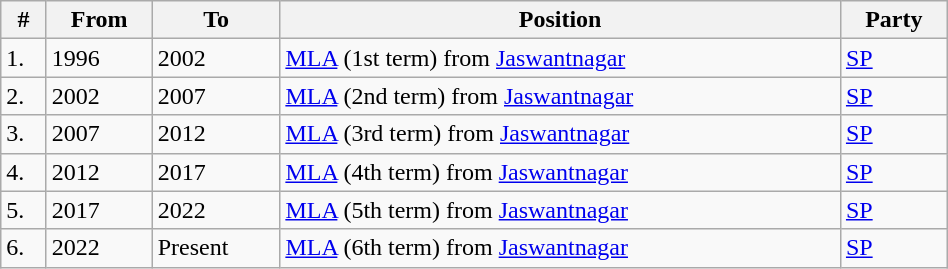<table class="wikitable sortable" width=50%>
<tr>
<th>#</th>
<th>From</th>
<th>To</th>
<th>Position</th>
<th>Party</th>
</tr>
<tr>
<td>1.</td>
<td>1996</td>
<td>2002</td>
<td><a href='#'>MLA</a> (1st term) from <a href='#'>Jaswantnagar</a></td>
<td><a href='#'>SP</a></td>
</tr>
<tr>
<td>2.</td>
<td>2002</td>
<td>2007</td>
<td><a href='#'>MLA</a> (2nd term) from <a href='#'>Jaswantnagar</a></td>
<td><a href='#'>SP</a></td>
</tr>
<tr>
<td>3.</td>
<td>2007</td>
<td>2012</td>
<td><a href='#'>MLA</a> (3rd term) from <a href='#'>Jaswantnagar</a></td>
<td><a href='#'>SP</a></td>
</tr>
<tr>
<td>4.</td>
<td>2012</td>
<td>2017</td>
<td><a href='#'>MLA</a> (4th term) from <a href='#'>Jaswantnagar</a></td>
<td><a href='#'>SP</a></td>
</tr>
<tr>
<td>5.</td>
<td>2017</td>
<td>2022</td>
<td><a href='#'>MLA</a> (5th term) from <a href='#'>Jaswantnagar</a></td>
<td><a href='#'>SP</a></td>
</tr>
<tr>
<td>6.</td>
<td>2022</td>
<td>Present</td>
<td><a href='#'>MLA</a> (6th term) from <a href='#'>Jaswantnagar</a></td>
<td><a href='#'>SP</a></td>
</tr>
</table>
